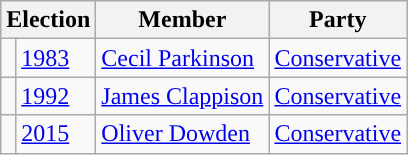<table class="wikitable">
<tr>
<th colspan="2">Election</th>
<th>Member</th>
<th>Party</th>
</tr>
<tr>
<td style="color:inherit;background-color: "></td>
<td><a href='#'>1983</a></td>
<td><a href='#'>Cecil Parkinson</a></td>
<td><a href='#'>Conservative</a></td>
</tr>
<tr>
<td style="color:inherit;background-color: "></td>
<td><a href='#'>1992</a></td>
<td><a href='#'>James Clappison</a></td>
<td><a href='#'>Conservative</a></td>
</tr>
<tr>
<td style="color:inherit;background-color: "></td>
<td><a href='#'>2015</a></td>
<td><a href='#'>Oliver Dowden</a></td>
<td><a href='#'>Conservative</a></td>
</tr>
</table>
